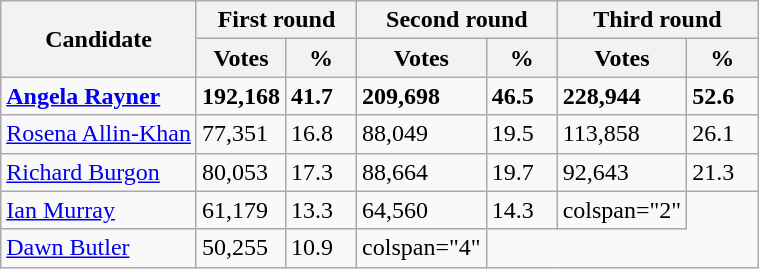<table class="wikitable" text-align:right"|>
<tr>
<th rowspan=2>Candidate</th>
<th colspan="2">First round</th>
<th colspan="2">Second round</th>
<th colspan="2">Third round</th>
</tr>
<tr>
<th style="width: 50px">Votes</th>
<th style="width: 40px">%</th>
<th style="width: 50px">Votes</th>
<th style="width: 40px">%</th>
<th style="width: 50px">Votes</th>
<th style="width: 40px">%</th>
</tr>
<tr>
<td><strong><a href='#'>Angela Rayner</a></strong></td>
<td><strong>192,168</strong></td>
<td><strong>41.7</strong></td>
<td><strong>209,698</strong></td>
<td><strong>46.5</strong></td>
<td><strong>228,944</strong></td>
<td><strong>52.6</strong></td>
</tr>
<tr>
<td><a href='#'>Rosena Allin-Khan</a></td>
<td>77,351</td>
<td>16.8</td>
<td>88,049</td>
<td>19.5</td>
<td>113,858</td>
<td>26.1</td>
</tr>
<tr>
<td><a href='#'>Richard Burgon</a></td>
<td>80,053</td>
<td>17.3</td>
<td>88,664</td>
<td>19.7</td>
<td>92,643</td>
<td>21.3</td>
</tr>
<tr>
<td><a href='#'>Ian Murray</a></td>
<td>61,179</td>
<td>13.3</td>
<td>64,560</td>
<td>14.3</td>
<td>colspan="2" </td>
</tr>
<tr>
<td><a href='#'>Dawn Butler</a></td>
<td>50,255</td>
<td>10.9</td>
<td>colspan="4" </td>
</tr>
</table>
